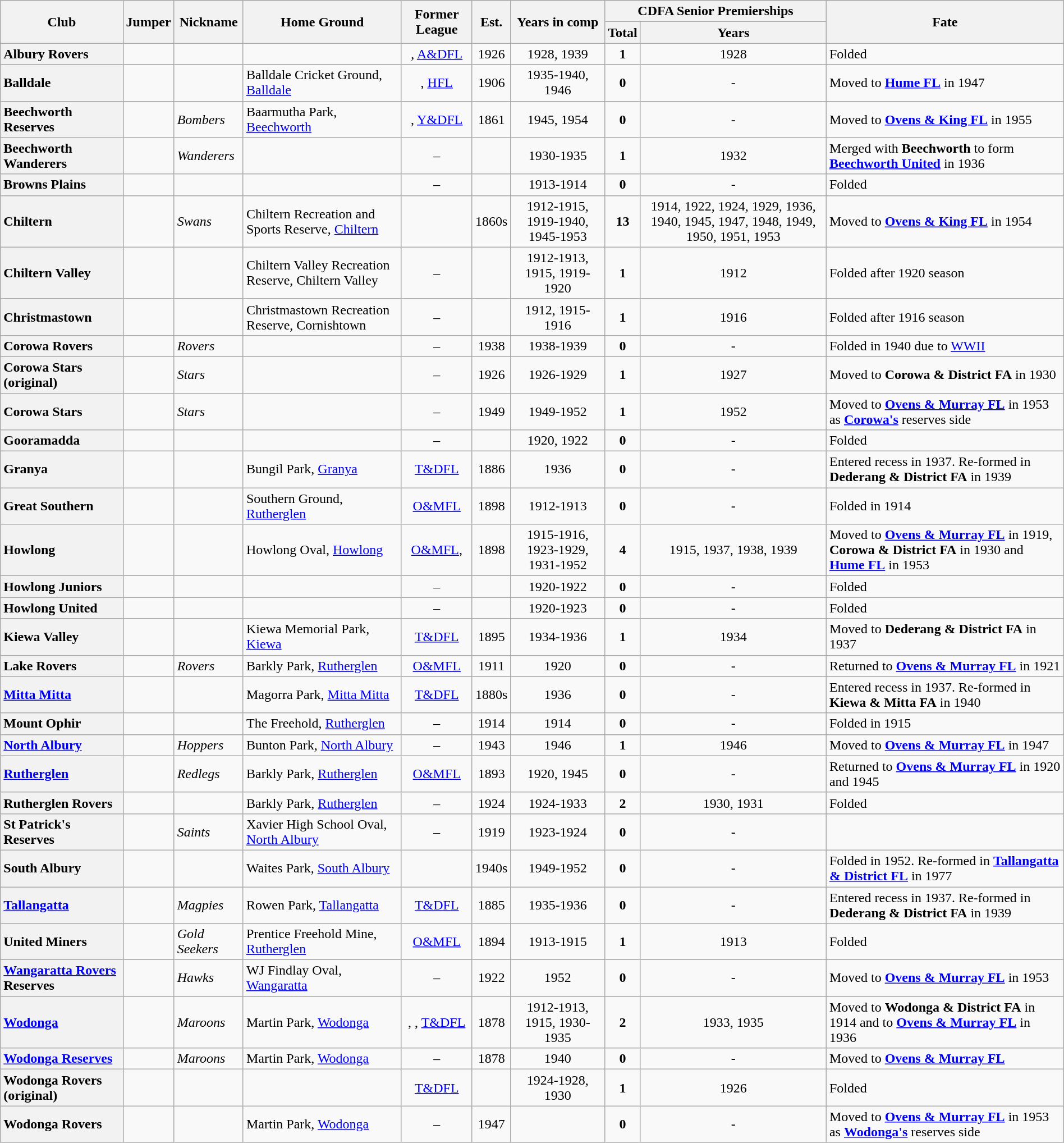<table class="wikitable sortable" style="width:100%; text-align:center;">
<tr>
<th rowspan="2">Club</th>
<th rowspan="2">Jumper</th>
<th rowspan="2">Nickname</th>
<th rowspan="2">Home Ground</th>
<th rowspan="2">Former League</th>
<th rowspan="2">Est.</th>
<th rowspan="2">Years in comp</th>
<th colspan="2">CDFA Senior Premierships</th>
<th rowspan="2">Fate</th>
</tr>
<tr>
<th>Total</th>
<th>Years</th>
</tr>
<tr>
<th style="text-align:left">Albury Rovers</th>
<td></td>
<td align="left"></td>
<td></td>
<td>, <a href='#'>A&DFL</a></td>
<td>1926</td>
<td>1928, 1939</td>
<td><strong>1</strong></td>
<td>1928</td>
<td align="left">Folded</td>
</tr>
<tr>
<th style="text-align:left">Balldale</th>
<td></td>
<td align="left"></td>
<td align="left">Balldale Cricket Ground, <a href='#'>Balldale</a></td>
<td>, <a href='#'>HFL</a></td>
<td>1906</td>
<td>1935-1940, 1946</td>
<td align="center"><strong>0</strong></td>
<td>-</td>
<td align="left">Moved to <a href='#'><strong>Hume FL</strong></a> in 1947</td>
</tr>
<tr>
<th style="text-align:left">Beechworth Reserves</th>
<td></td>
<td align="left"><em>Bombers</em></td>
<td align="left">Baarmutha Park, <a href='#'>Beechworth</a></td>
<td>, <a href='#'>Y&DFL</a></td>
<td>1861</td>
<td>1945, 1954</td>
<td align="center"><strong>0</strong></td>
<td>-</td>
<td align="left">Moved to <strong><a href='#'>Ovens & King FL</a></strong> in 1955</td>
</tr>
<tr>
<th style="text-align:left">Beechworth Wanderers</th>
<td></td>
<td align="left"><em>Wanderers</em></td>
<td align="left"></td>
<td>–</td>
<td></td>
<td>1930-1935</td>
<td align="center"><strong>1</strong></td>
<td>1932</td>
<td align="left">Merged with <strong>Beechworth</strong> to form <strong><a href='#'>Beechworth United</a></strong> in 1936</td>
</tr>
<tr>
<th style="text-align:left">Browns Plains</th>
<td></td>
<td align="left"></td>
<td align="left"></td>
<td>–</td>
<td></td>
<td>1913-1914</td>
<td align="center"><strong>0</strong></td>
<td>-</td>
<td align="left">Folded</td>
</tr>
<tr>
<th style="text-align:left">Chiltern</th>
<td></td>
<td align="left"><em>Swans</em></td>
<td align="left">Chiltern Recreation and Sports Reserve, <a href='#'>Chiltern</a></td>
<td></td>
<td>1860s</td>
<td>1912-1915, 1919-1940, 1945-1953</td>
<td><strong>13</strong></td>
<td>1914, 1922, 1924, 1929, 1936, 1940, 1945, 1947, 1948, 1949, 1950, 1951, 1953</td>
<td align="left">Moved to <strong><a href='#'>Ovens & King FL</a></strong> in 1954</td>
</tr>
<tr>
<th style="text-align:left">Chiltern Valley</th>
<td></td>
<td align="left"></td>
<td align="left">Chiltern Valley Recreation Reserve, Chiltern Valley</td>
<td>–</td>
<td></td>
<td>1912-1913, 1915, 1919-1920</td>
<td align="center"><strong>1</strong></td>
<td>1912</td>
<td align="left">Folded after 1920 season</td>
</tr>
<tr>
<th style="text-align:left">Christmastown</th>
<td></td>
<td align="left"></td>
<td align="left">Christmastown Recreation Reserve, Cornishtown</td>
<td>–</td>
<td></td>
<td>1912, 1915-1916</td>
<td align="center"><strong>1</strong></td>
<td>1916</td>
<td align="left">Folded after 1916 season</td>
</tr>
<tr>
<th style="text-align:left">Corowa Rovers</th>
<td></td>
<td align="left"><em>Rovers</em></td>
<td align="left"></td>
<td>–</td>
<td>1938</td>
<td>1938-1939</td>
<td align="center"><strong>0</strong></td>
<td>-</td>
<td align="left">Folded in 1940 due to <a href='#'>WWII</a></td>
</tr>
<tr>
<th style="text-align:left">Corowa Stars (original)</th>
<td></td>
<td align="left"><em>Stars</em></td>
<td></td>
<td>–</td>
<td>1926</td>
<td>1926-1929</td>
<td><strong>1</strong></td>
<td>1927</td>
<td align="left">Moved to <strong>Corowa & District FA</strong> in 1930</td>
</tr>
<tr>
<th style="text-align:left">Corowa Stars</th>
<td></td>
<td align="left"><em>Stars</em></td>
<td align="left"></td>
<td>–</td>
<td>1949</td>
<td>1949-1952</td>
<td align="center"><strong>1</strong></td>
<td>1952</td>
<td align="left">Moved to <strong><a href='#'>Ovens & Murray FL</a></strong> in 1953 as <a href='#'><strong>Corowa's</strong></a> reserves side</td>
</tr>
<tr>
<th style="text-align:left">Gooramadda</th>
<td></td>
<td align="left"></td>
<td align="left"></td>
<td>–</td>
<td></td>
<td>1920, 1922</td>
<td align="center"><strong>0</strong></td>
<td>-</td>
<td align="left">Folded</td>
</tr>
<tr>
<th style="text-align:left">Granya</th>
<td></td>
<td align="left"></td>
<td align="left">Bungil Park, <a href='#'>Granya</a></td>
<td><a href='#'>T&DFL</a></td>
<td>1886</td>
<td>1936</td>
<td align="center"><strong>0</strong></td>
<td>-</td>
<td align="left">Entered recess in 1937. Re-formed in <strong>Dederang & District FA</strong> in 1939</td>
</tr>
<tr>
<th style="text-align:left">Great Southern</th>
<td></td>
<td align="left"></td>
<td align="left">Southern Ground, <a href='#'>Rutherglen</a></td>
<td><a href='#'>O&MFL</a></td>
<td>1898</td>
<td>1912-1913</td>
<td align="center"><strong>0</strong></td>
<td>-</td>
<td align="left">Folded in 1914</td>
</tr>
<tr>
<th style="text-align:left">Howlong</th>
<td></td>
<td align="left"></td>
<td align="left">Howlong Oval, <a href='#'>Howlong</a></td>
<td><a href='#'>O&MFL</a>, </td>
<td>1898</td>
<td>1915-1916, 1923-1929, 1931-1952</td>
<td align="center"><strong>4</strong></td>
<td>1915, 1937, 1938, 1939</td>
<td align="left">Moved to <strong><a href='#'>Ovens & Murray FL</a></strong> in 1919, <strong>Corowa & District FA</strong> in 1930 and <a href='#'><strong>Hume FL</strong></a> in 1953</td>
</tr>
<tr>
<th style="text-align:left">Howlong Juniors</th>
<td></td>
<td align="left"></td>
<td align="left"></td>
<td>–</td>
<td></td>
<td>1920-1922</td>
<td align="center"><strong>0</strong></td>
<td>-</td>
<td align="left">Folded</td>
</tr>
<tr>
<th style="text-align:left">Howlong United</th>
<td></td>
<td align="left"></td>
<td align="left"></td>
<td>–</td>
<td></td>
<td>1920-1923</td>
<td align="center"><strong>0</strong></td>
<td>-</td>
<td align="left">Folded</td>
</tr>
<tr>
<th style="text-align:left">Kiewa Valley</th>
<td></td>
<td></td>
<td align="left">Kiewa Memorial Park, <a href='#'>Kiewa</a></td>
<td><a href='#'>T&DFL</a></td>
<td>1895</td>
<td>1934-1936</td>
<td align="center"><strong>1</strong></td>
<td>1934</td>
<td align="left">Moved to <strong>Dederang & District FA</strong> in 1937</td>
</tr>
<tr>
<th style="text-align:left">Lake Rovers</th>
<td></td>
<td align="left"><em>Rovers</em></td>
<td align="left">Barkly Park, <a href='#'>Rutherglen</a></td>
<td><a href='#'>O&MFL</a></td>
<td>1911</td>
<td>1920</td>
<td><strong>0</strong></td>
<td>-</td>
<td align="left">Returned to <strong><a href='#'>Ovens & Murray FL</a></strong> in 1921</td>
</tr>
<tr>
<th style="text-align:left"><a href='#'>Mitta Mitta</a></th>
<td></td>
<td></td>
<td align="left">Magorra Park, <a href='#'>Mitta Mitta</a></td>
<td><a href='#'>T&DFL</a></td>
<td>1880s</td>
<td>1936</td>
<td align="center"><strong>0</strong></td>
<td>-</td>
<td align="left">Entered recess in 1937. Re-formed in <strong>Kiewa & Mitta FA</strong> in 1940</td>
</tr>
<tr>
<th style="text-align:left">Mount Ophir</th>
<td></td>
<td></td>
<td align="left">The Freehold, <a href='#'>Rutherglen</a></td>
<td>–</td>
<td>1914</td>
<td>1914</td>
<td align="center"><strong>0</strong></td>
<td>-</td>
<td align="left">Folded in 1915</td>
</tr>
<tr>
<th style="text-align:left"><a href='#'>North Albury</a></th>
<td></td>
<td align="left"><em>Hoppers</em></td>
<td align="left">Bunton Park, <a href='#'>North Albury</a></td>
<td>–</td>
<td>1943</td>
<td>1946</td>
<td align="center"><strong>1</strong></td>
<td>1946</td>
<td align="left">Moved to <strong><a href='#'>Ovens & Murray FL</a></strong> in 1947</td>
</tr>
<tr>
<th style="text-align:left"><a href='#'>Rutherglen</a></th>
<td></td>
<td align="left"><em>Redlegs</em></td>
<td align="left">Barkly Park, <a href='#'>Rutherglen</a></td>
<td><a href='#'>O&MFL</a></td>
<td>1893</td>
<td>1920, 1945</td>
<td align="center"><strong>0</strong></td>
<td>-</td>
<td align="left">Returned to <strong><a href='#'>Ovens & Murray FL</a></strong> in 1920 and 1945</td>
</tr>
<tr>
<th style="text-align:left">Rutherglen Rovers</th>
<td></td>
<td align="left"></td>
<td align="left">Barkly Park, <a href='#'>Rutherglen</a></td>
<td>–</td>
<td>1924</td>
<td>1924-1933</td>
<td align="center"><strong>2</strong></td>
<td>1930, 1931</td>
<td align="left">Folded</td>
</tr>
<tr>
<th style="text-align:left">St Patrick's Reserves</th>
<td></td>
<td align="left"><em>Saints</em></td>
<td align="left">Xavier High School Oval, <a href='#'>North Albury</a></td>
<td>–</td>
<td>1919</td>
<td>1923-1924</td>
<td align="center"><strong>0</strong></td>
<td>-</td>
<td align="left"></td>
</tr>
<tr>
<th style="text-align:left">South Albury</th>
<td></td>
<td></td>
<td align="left">Waites Park, <a href='#'>South Albury</a></td>
<td></td>
<td>1940s</td>
<td>1949-1952</td>
<td align="center"><strong>0</strong></td>
<td>-</td>
<td align="left">Folded in 1952. Re-formed in <strong><a href='#'>Tallangatta & District FL</a></strong> in 1977</td>
</tr>
<tr>
<th style="text-align:left"><a href='#'>Tallangatta</a></th>
<td></td>
<td align="left"><em>Magpies</em></td>
<td align="left">Rowen Park, <a href='#'>Tallangatta</a></td>
<td><a href='#'>T&DFL</a></td>
<td>1885</td>
<td>1935-1936</td>
<td><strong>0</strong></td>
<td>-</td>
<td align="left">Entered recess in 1937. Re-formed in <strong>Dederang & District FA</strong> in 1939</td>
</tr>
<tr>
<th style="text-align:left">United Miners</th>
<td></td>
<td align="left"><em>Gold Seekers</em></td>
<td align="left">Prentice Freehold Mine, <a href='#'>Rutherglen</a></td>
<td><a href='#'>O&MFL</a></td>
<td>1894</td>
<td>1913-1915</td>
<td align="center"><strong>1</strong></td>
<td>1913</td>
<td align="left">Folded</td>
</tr>
<tr>
<th style="text-align:left"><a href='#'>Wangaratta Rovers</a> Reserves</th>
<td></td>
<td align="left"><em>Hawks</em></td>
<td align="left">WJ Findlay Oval, <a href='#'>Wangaratta</a></td>
<td>–</td>
<td>1922</td>
<td>1952</td>
<td align="center"><strong>0</strong></td>
<td>-</td>
<td align="left">Moved to <strong><a href='#'>Ovens & Murray FL</a></strong> in 1953</td>
</tr>
<tr>
<th style="text-align:left"><a href='#'>Wodonga</a></th>
<td></td>
<td align="left"><em>Maroons</em></td>
<td align="left">Martin Park, <a href='#'>Wodonga</a></td>
<td>, , <a href='#'>T&DFL</a></td>
<td>1878</td>
<td>1912-1913, 1915, 1930-1935</td>
<td align="center"><strong>2</strong></td>
<td>1933, 1935</td>
<td align="left">Moved to <strong>Wodonga & District FA</strong> in 1914 and to <strong><a href='#'>Ovens & Murray FL</a></strong> in 1936</td>
</tr>
<tr>
<th style="text-align:left"><a href='#'>Wodonga Reserves</a></th>
<td></td>
<td align="left"><em>Maroons</em></td>
<td align="left">Martin Park, <a href='#'>Wodonga</a></td>
<td>–</td>
<td>1878</td>
<td>1940</td>
<td align="center"><strong>0</strong></td>
<td>-</td>
<td align="left">Moved to <strong><a href='#'>Ovens & Murray FL</a></strong></td>
</tr>
<tr>
<th style="text-align:left">Wodonga Rovers (original)</th>
<td></td>
<td align="left"></td>
<td align="left"></td>
<td><a href='#'>T&DFL</a></td>
<td></td>
<td>1924-1928, 1930</td>
<td align="center"><strong>1</strong></td>
<td>1926</td>
<td align="left">Folded</td>
</tr>
<tr>
<th style="text-align:left">Wodonga Rovers</th>
<td></td>
<td></td>
<td align="left">Martin Park, <a href='#'>Wodonga</a></td>
<td>–</td>
<td>1947</td>
<td></td>
<td align="center"><strong>0</strong></td>
<td>-</td>
<td align="left">Moved to <strong><a href='#'>Ovens & Murray FL</a></strong> in 1953 as <a href='#'><strong>Wodonga's</strong></a> reserves side</td>
</tr>
</table>
